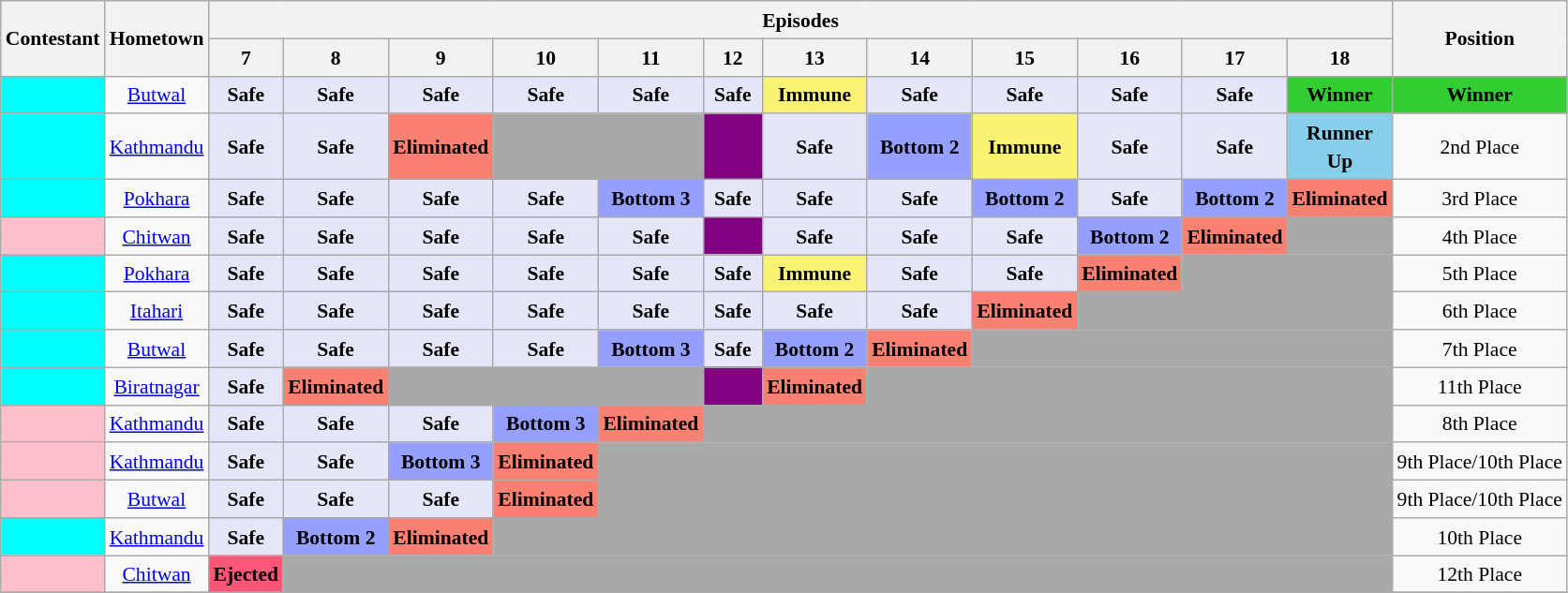<table class="wikitable sortable" style="text-align: center; font-size:90%; line-height:20px;">
<tr>
<th rowspan="2">Contestant</th>
<th rowspan="2">Hometown</th>
<th colspan="12">Episodes</th>
<th rowspan="2">Position</th>
</tr>
<tr>
<th width="35">7</th>
<th width="35">8</th>
<th width="35">9</th>
<th width="35">10</th>
<th width="35">11</th>
<th width="35">12</th>
<th width="35">13</th>
<th width="35">14</th>
<th width="35">15</th>
<th width="35">16</th>
<th width="35">17</th>
<th width="35">18</th>
</tr>
<tr>
<td bgcolor="cyan"><strong></strong></td>
<td><a href='#'>Butwal</a></td>
<td bgcolor="lavender"><strong>Safe</strong></td>
<td bgcolor="lavender"><strong>Safe</strong></td>
<td bgcolor="lavender"><strong>Safe</strong></td>
<td bgcolor="lavender"><strong>Safe</strong></td>
<td bgcolor="lavender"><strong>Safe</strong></td>
<td bgcolor="lavender"><strong>Safe</strong></td>
<td bgcolor="FBF373"><strong>Immune</strong></td>
<td bgcolor="lavender"><strong>Safe</strong></td>
<td bgcolor="lavender"><strong>Safe</strong></td>
<td bgcolor="lavender"><strong>Safe</strong></td>
<td bgcolor="lavender"><strong>Safe</strong></td>
<td bgcolor="limegreen"><strong>Winner</strong></td>
<td bgcolor="limegreen"><strong>Winner</strong></td>
</tr>
<tr>
<td bgcolor="cyan"><strong></strong></td>
<td><a href='#'>Kathmandu</a></td>
<td bgcolor="lavender"><strong>Safe</strong></td>
<td bgcolor="lavender"><strong>Safe</strong></td>
<td bgcolor="salmon"><strong>Eliminated</strong></td>
<td colspan="2" style="background:darkgray;"></td>
<td bgcolor="purple"><strong></strong></td>
<td bgcolor="lavender"><strong>Safe</strong></td>
<td bgcolor="959ffd"><strong>Bottom 2</strong></td>
<td bgcolor="FBF373"><strong>Immune</strong></td>
<td bgcolor="lavender"><strong>Safe</strong></td>
<td bgcolor="lavender"><strong>Safe</strong></td>
<td bgcolor="skyblue"><strong>Runner Up</strong></td>
<td>2nd Place</td>
</tr>
<tr>
<td bgcolor="cyan"><strong></strong></td>
<td><a href='#'>Pokhara</a></td>
<td bgcolor="lavender"><strong>Safe</strong></td>
<td bgcolor="lavender"><strong>Safe</strong></td>
<td bgcolor="lavender"><strong>Safe</strong></td>
<td bgcolor="lavender"><strong>Safe</strong></td>
<td bgcolor="959ffd"><strong>Bottom 3</strong></td>
<td bgcolor="lavender"><strong>Safe</strong></td>
<td bgcolor="lavender"><strong>Safe</strong></td>
<td bgcolor="lavender"><strong>Safe</strong></td>
<td bgcolor="959ffd"><strong>Bottom 2</strong></td>
<td bgcolor="lavender"><strong>Safe</strong></td>
<td bgcolor="959ffd"><strong>Bottom 2</strong></td>
<td bgcolor="salmon"><strong>Eliminated</strong></td>
<td>3rd Place</td>
</tr>
<tr>
<td bgcolor="pink"><strong></strong></td>
<td><a href='#'>Chitwan</a></td>
<td bgcolor="lavender"><strong>Safe</strong></td>
<td bgcolor="lavender"><strong>Safe</strong></td>
<td bgcolor="lavender"><strong>Safe</strong></td>
<td bgcolor="lavender"><strong>Safe</strong></td>
<td bgcolor="lavender"><strong>Safe</strong></td>
<td bgcolor="purple"><strong></strong></td>
<td bgcolor="lavender"><strong>Safe</strong></td>
<td bgcolor="lavender"><strong>Safe</strong></td>
<td bgcolor="lavender"><strong>Safe</strong></td>
<td bgcolor="959ffd"><strong>Bottom 2</strong></td>
<td bgcolor="salmon"><strong>Eliminated</strong></td>
<td colspan="1" style="background:darkgray;"></td>
<td>4th Place</td>
</tr>
<tr>
<td bgcolor="cyan"><strong></strong></td>
<td><a href='#'>Pokhara</a></td>
<td bgcolor="lavender"><strong>Safe</strong></td>
<td bgcolor="lavender"><strong>Safe</strong></td>
<td bgcolor="lavender"><strong>Safe</strong></td>
<td bgcolor="lavender"><strong>Safe</strong></td>
<td bgcolor="lavender"><strong>Safe</strong></td>
<td bgcolor="lavender"><strong>Safe</strong></td>
<td bgcolor="FBF373"><strong>Immune</strong></td>
<td bgcolor="lavender"><strong>Safe</strong></td>
<td bgcolor="lavender"><strong>Safe</strong></td>
<td bgcolor="salmon"><strong>Eliminated</strong></td>
<td colspan="2" style="background:darkgray;"></td>
<td>5th Place</td>
</tr>
<tr>
<td bgcolor="cyan"><strong></strong></td>
<td><a href='#'>Itahari</a></td>
<td bgcolor="lavender"><strong>Safe</strong></td>
<td bgcolor="lavender"><strong>Safe</strong></td>
<td bgcolor="lavender"><strong>Safe</strong></td>
<td bgcolor="lavender"><strong>Safe</strong></td>
<td bgcolor="lavender"><strong>Safe</strong></td>
<td bgcolor="lavender"><strong>Safe</strong></td>
<td bgcolor="lavender"><strong>Safe</strong></td>
<td bgcolor="lavender"><strong>Safe</strong></td>
<td bgcolor="salmon"><strong>Eliminated</strong></td>
<td colspan="3" style="background:darkgray;"></td>
<td>6th Place</td>
</tr>
<tr>
<td bgcolor="cyan"><strong></strong></td>
<td><a href='#'>Butwal</a></td>
<td bgcolor="lavender"><strong>Safe</strong></td>
<td bgcolor="lavender"><strong>Safe</strong></td>
<td bgcolor="lavender"><strong>Safe</strong></td>
<td bgcolor="lavender"><strong>Safe</strong></td>
<td bgcolor="959ffd"><strong>Bottom 3</strong></td>
<td bgcolor="lavender"><strong>Safe</strong></td>
<td bgcolor="959ffd"><strong>Bottom 2</strong></td>
<td bgcolor="salmon"><strong>Eliminated</strong></td>
<td colspan="4" style="background:darkgray;"></td>
<td>7th Place</td>
</tr>
<tr>
<td bgcolor="cyan"><strong></strong></td>
<td><a href='#'>Biratnagar</a></td>
<td bgcolor="lavender"><strong>Safe</strong></td>
<td bgcolor="salmon"><strong>Eliminated</strong></td>
<td colspan="3" style="background:darkgray;"></td>
<td bgcolor="purple"><strong></strong></td>
<td bgcolor="salmon"><strong>Eliminated</strong></td>
<td colspan="5" style="background:darkgray;"></td>
<td>11th Place</td>
</tr>
<tr>
<td bgcolor="pink"><strong></strong></td>
<td><a href='#'>Kathmandu</a></td>
<td bgcolor="lavender"><strong>Safe</strong></td>
<td bgcolor="lavender"><strong>Safe</strong></td>
<td bgcolor="lavender"><strong>Safe</strong></td>
<td bgcolor="959ffd"><strong>Bottom 3</strong></td>
<td bgcolor="salmon"><strong>Eliminated</strong></td>
<td colspan="7" style="background:darkgray;"></td>
<td>8th Place</td>
</tr>
<tr>
<td bgcolor="pink"><strong></strong></td>
<td><a href='#'>Kathmandu</a></td>
<td bgcolor="lavender"><strong>Safe</strong></td>
<td bgcolor="lavender"><strong>Safe</strong></td>
<td bgcolor="959ffd"><strong>Bottom 3</strong></td>
<td bgcolor="salmon"><strong>Eliminated</strong></td>
<td colspan="8" style="background:darkgray;"></td>
<td>9th Place/10th Place</td>
</tr>
<tr>
<td bgcolor="pink"><strong></strong></td>
<td><a href='#'>Butwal</a></td>
<td bgcolor="lavender"><strong>Safe</strong></td>
<td bgcolor="lavender"><strong>Safe</strong></td>
<td bgcolor="lavender"><strong>Safe</strong></td>
<td bgcolor="salmon"><strong>Eliminated</strong></td>
<td colspan="8" style="background:darkgray;"></td>
<td>9th Place/10th Place</td>
</tr>
<tr>
<td bgcolor="cyan"><strong></strong></td>
<td><a href='#'>Kathmandu</a></td>
<td bgcolor="lavender"><strong>Safe</strong></td>
<td bgcolor="959ffd"><strong>Bottom 2</strong></td>
<td bgcolor="salmon"><strong>Eliminated</strong></td>
<td colspan="9" style="background:darkgray;"></td>
<td>10th Place</td>
</tr>
<tr>
<td bgcolor="pink"><strong></strong></td>
<td><a href='#'>Chitwan</a></td>
<td bgcolor="FF5677"><strong>Ejected</strong></td>
<td colspan="11" style="background:darkgray;"></td>
<td>12th Place</td>
</tr>
<tr>
</tr>
</table>
